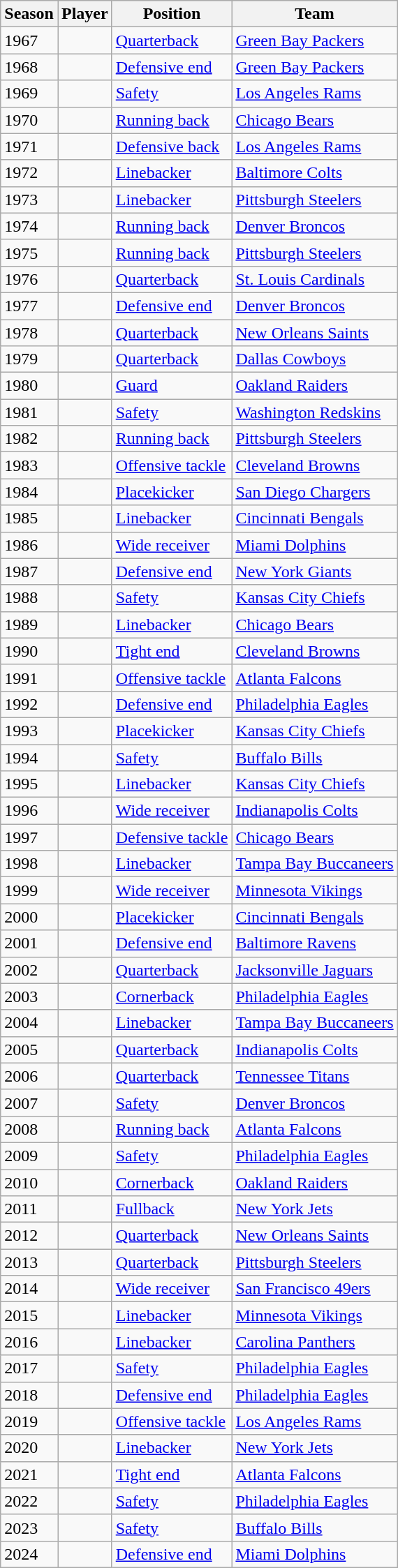<table class="wikitable sortable">
<tr>
<th>Season</th>
<th>Player</th>
<th>Position</th>
<th>Team</th>
</tr>
<tr>
<td>1967</td>
<td></td>
<td><a href='#'>Quarterback</a></td>
<td><a href='#'>Green Bay Packers</a></td>
</tr>
<tr>
<td>1968</td>
<td></td>
<td><a href='#'>Defensive end</a></td>
<td><a href='#'>Green Bay Packers</a></td>
</tr>
<tr>
<td>1969</td>
<td></td>
<td><a href='#'>Safety</a></td>
<td><a href='#'>Los Angeles Rams</a></td>
</tr>
<tr>
<td>1970</td>
<td></td>
<td><a href='#'>Running back</a></td>
<td><a href='#'>Chicago Bears</a></td>
</tr>
<tr>
<td>1971</td>
<td></td>
<td><a href='#'>Defensive back</a></td>
<td><a href='#'>Los Angeles Rams</a></td>
</tr>
<tr>
<td>1972</td>
<td></td>
<td><a href='#'>Linebacker</a></td>
<td><a href='#'>Baltimore Colts</a></td>
</tr>
<tr>
<td>1973</td>
<td></td>
<td><a href='#'>Linebacker</a></td>
<td><a href='#'>Pittsburgh Steelers</a></td>
</tr>
<tr>
<td>1974</td>
<td></td>
<td><a href='#'>Running back</a></td>
<td><a href='#'>Denver Broncos</a></td>
</tr>
<tr>
<td>1975</td>
<td></td>
<td><a href='#'>Running back</a></td>
<td><a href='#'>Pittsburgh Steelers</a></td>
</tr>
<tr>
<td>1976</td>
<td></td>
<td><a href='#'>Quarterback</a></td>
<td><a href='#'>St. Louis Cardinals</a></td>
</tr>
<tr>
<td>1977</td>
<td></td>
<td><a href='#'>Defensive end</a></td>
<td><a href='#'>Denver Broncos</a></td>
</tr>
<tr>
<td>1978</td>
<td></td>
<td><a href='#'>Quarterback</a></td>
<td><a href='#'>New Orleans Saints</a></td>
</tr>
<tr>
<td>1979</td>
<td></td>
<td><a href='#'>Quarterback</a></td>
<td><a href='#'>Dallas Cowboys</a></td>
</tr>
<tr>
<td>1980</td>
<td></td>
<td><a href='#'>Guard</a></td>
<td><a href='#'>Oakland Raiders</a></td>
</tr>
<tr>
<td>1981</td>
<td></td>
<td><a href='#'>Safety</a></td>
<td><a href='#'>Washington Redskins</a></td>
</tr>
<tr>
<td>1982</td>
<td></td>
<td><a href='#'>Running back</a></td>
<td><a href='#'>Pittsburgh Steelers</a></td>
</tr>
<tr>
<td>1983</td>
<td></td>
<td><a href='#'>Offensive tackle</a></td>
<td><a href='#'>Cleveland Browns</a></td>
</tr>
<tr>
<td>1984</td>
<td></td>
<td><a href='#'>Placekicker</a></td>
<td><a href='#'>San Diego Chargers</a></td>
</tr>
<tr>
<td>1985</td>
<td></td>
<td><a href='#'>Linebacker</a></td>
<td><a href='#'>Cincinnati Bengals</a></td>
</tr>
<tr>
<td>1986</td>
<td></td>
<td><a href='#'>Wide receiver</a></td>
<td><a href='#'>Miami Dolphins</a></td>
</tr>
<tr>
<td>1987</td>
<td></td>
<td><a href='#'>Defensive end</a></td>
<td><a href='#'>New York Giants</a></td>
</tr>
<tr>
<td>1988</td>
<td></td>
<td><a href='#'>Safety</a></td>
<td><a href='#'>Kansas City Chiefs</a></td>
</tr>
<tr>
<td>1989</td>
<td></td>
<td><a href='#'>Linebacker</a></td>
<td><a href='#'>Chicago Bears</a></td>
</tr>
<tr>
<td>1990</td>
<td></td>
<td><a href='#'>Tight end</a></td>
<td><a href='#'>Cleveland Browns</a></td>
</tr>
<tr>
<td>1991</td>
<td></td>
<td><a href='#'>Offensive tackle</a></td>
<td><a href='#'>Atlanta Falcons</a></td>
</tr>
<tr>
<td>1992</td>
<td></td>
<td><a href='#'>Defensive end</a></td>
<td><a href='#'>Philadelphia Eagles</a></td>
</tr>
<tr>
<td>1993</td>
<td></td>
<td><a href='#'>Placekicker</a></td>
<td><a href='#'>Kansas City Chiefs</a></td>
</tr>
<tr>
<td>1994</td>
<td></td>
<td><a href='#'>Safety</a></td>
<td><a href='#'>Buffalo Bills</a></td>
</tr>
<tr>
<td>1995</td>
<td></td>
<td><a href='#'>Linebacker</a></td>
<td><a href='#'>Kansas City Chiefs</a></td>
</tr>
<tr>
<td>1996</td>
<td></td>
<td><a href='#'>Wide receiver</a></td>
<td><a href='#'>Indianapolis Colts</a></td>
</tr>
<tr>
<td>1997</td>
<td></td>
<td><a href='#'>Defensive tackle</a></td>
<td><a href='#'>Chicago Bears</a></td>
</tr>
<tr>
<td>1998</td>
<td></td>
<td><a href='#'>Linebacker</a></td>
<td><a href='#'>Tampa Bay Buccaneers</a></td>
</tr>
<tr>
<td>1999</td>
<td></td>
<td><a href='#'>Wide receiver</a></td>
<td><a href='#'>Minnesota Vikings</a></td>
</tr>
<tr>
<td>2000</td>
<td></td>
<td><a href='#'>Placekicker</a></td>
<td><a href='#'>Cincinnati Bengals</a></td>
</tr>
<tr>
<td>2001</td>
<td></td>
<td><a href='#'>Defensive end</a></td>
<td><a href='#'>Baltimore Ravens</a></td>
</tr>
<tr>
<td>2002</td>
<td></td>
<td><a href='#'>Quarterback</a></td>
<td><a href='#'>Jacksonville Jaguars</a></td>
</tr>
<tr>
<td>2003</td>
<td></td>
<td><a href='#'>Cornerback</a></td>
<td><a href='#'>Philadelphia Eagles</a></td>
</tr>
<tr>
<td>2004</td>
<td></td>
<td><a href='#'>Linebacker</a></td>
<td><a href='#'>Tampa Bay Buccaneers</a></td>
</tr>
<tr>
<td>2005</td>
<td></td>
<td><a href='#'>Quarterback</a></td>
<td><a href='#'>Indianapolis Colts</a></td>
</tr>
<tr>
<td>2006</td>
<td></td>
<td><a href='#'>Quarterback</a></td>
<td><a href='#'>Tennessee Titans</a></td>
</tr>
<tr>
<td>2007</td>
<td></td>
<td><a href='#'>Safety</a></td>
<td><a href='#'>Denver Broncos</a></td>
</tr>
<tr>
<td>2008</td>
<td></td>
<td><a href='#'>Running back</a></td>
<td><a href='#'>Atlanta Falcons</a></td>
</tr>
<tr>
<td>2009</td>
<td></td>
<td><a href='#'>Safety</a></td>
<td><a href='#'>Philadelphia Eagles</a></td>
</tr>
<tr>
<td>2010</td>
<td></td>
<td><a href='#'>Cornerback</a></td>
<td><a href='#'>Oakland Raiders</a></td>
</tr>
<tr>
<td>2011</td>
<td></td>
<td><a href='#'>Fullback</a></td>
<td><a href='#'>New York Jets</a></td>
</tr>
<tr>
<td>2012</td>
<td></td>
<td><a href='#'>Quarterback</a></td>
<td><a href='#'>New Orleans Saints</a></td>
</tr>
<tr>
<td>2013</td>
<td></td>
<td><a href='#'>Quarterback</a></td>
<td><a href='#'>Pittsburgh Steelers</a></td>
</tr>
<tr>
<td>2014</td>
<td></td>
<td><a href='#'>Wide receiver</a></td>
<td><a href='#'>San Francisco 49ers</a></td>
</tr>
<tr>
<td>2015</td>
<td></td>
<td><a href='#'>Linebacker</a></td>
<td><a href='#'>Minnesota Vikings</a></td>
</tr>
<tr>
<td>2016</td>
<td></td>
<td><a href='#'>Linebacker</a></td>
<td><a href='#'>Carolina Panthers</a></td>
</tr>
<tr>
<td>2017</td>
<td></td>
<td><a href='#'>Safety</a></td>
<td><a href='#'>Philadelphia Eagles</a></td>
</tr>
<tr>
<td>2018</td>
<td></td>
<td><a href='#'>Defensive end</a></td>
<td><a href='#'>Philadelphia Eagles</a></td>
</tr>
<tr>
<td>2019</td>
<td></td>
<td><a href='#'>Offensive tackle</a></td>
<td><a href='#'>Los Angeles Rams</a></td>
</tr>
<tr>
<td>2020</td>
<td></td>
<td><a href='#'>Linebacker</a></td>
<td><a href='#'>New York Jets</a></td>
</tr>
<tr>
<td>2021</td>
<td></td>
<td><a href='#'>Tight end</a></td>
<td><a href='#'>Atlanta Falcons</a></td>
</tr>
<tr>
<td>2022</td>
<td></td>
<td><a href='#'>Safety</a></td>
<td><a href='#'>Philadelphia Eagles</a></td>
</tr>
<tr>
<td>2023</td>
<td></td>
<td><a href='#'>Safety</a></td>
<td><a href='#'>Buffalo Bills</a></td>
</tr>
<tr>
<td>2024</td>
<td></td>
<td><a href='#'>Defensive end</a></td>
<td><a href='#'>Miami Dolphins</a></td>
</tr>
</table>
